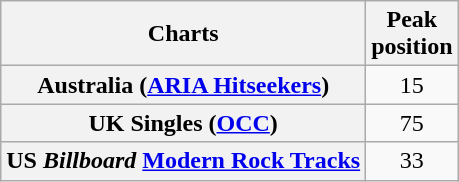<table class="wikitable sortable plainrowheaders" style="text-align:center;">
<tr>
<th>Charts</th>
<th>Peak<br>position</th>
</tr>
<tr>
<th scope="row">Australia (<a href='#'>ARIA Hitseekers</a>)</th>
<td>15</td>
</tr>
<tr>
<th scope="row">UK Singles (<a href='#'>OCC</a>)</th>
<td>75</td>
</tr>
<tr>
<th scope="row">US <em>Billboard</em> <a href='#'>Modern Rock Tracks</a></th>
<td>33</td>
</tr>
</table>
